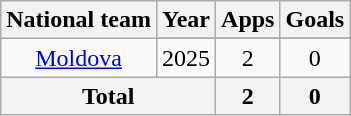<table class="wikitable" style="text-align:center">
<tr>
<th>National team</th>
<th>Year</th>
<th>Apps</th>
<th>Goals</th>
</tr>
<tr>
<td rowspan="2"><a href='#'>Moldova</a></td>
</tr>
<tr>
<td>2025</td>
<td>2</td>
<td>0</td>
</tr>
<tr>
<th colspan=2>Total</th>
<th>2</th>
<th>0</th>
</tr>
</table>
